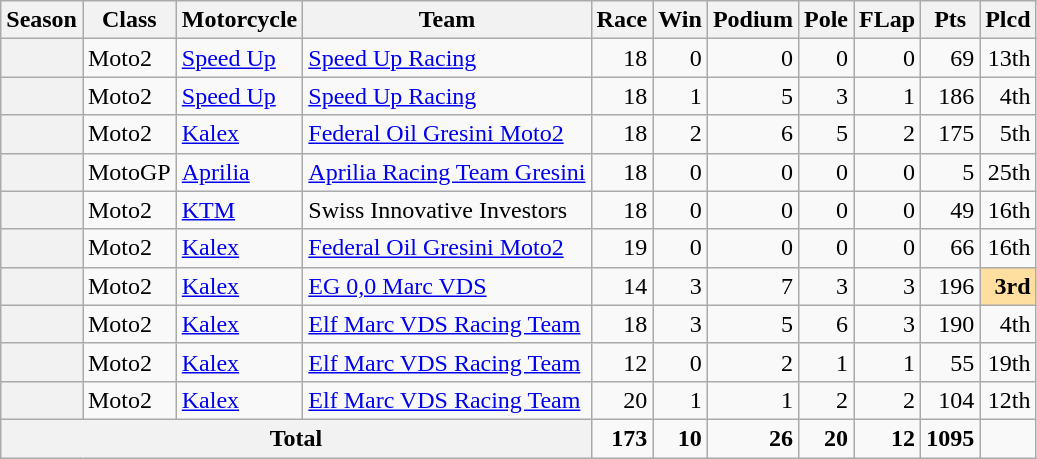<table class="wikitable" style="text-align:right;">
<tr>
<th>Season</th>
<th>Class</th>
<th>Motorcycle</th>
<th>Team</th>
<th>Race</th>
<th>Win</th>
<th>Podium</th>
<th>Pole</th>
<th>FLap</th>
<th>Pts</th>
<th>Plcd</th>
</tr>
<tr>
<th></th>
<td style="text-align:left;">Moto2</td>
<td style="text-align:left;"><a href='#'>Speed Up</a></td>
<td style="text-align:left;"><a href='#'>Speed Up Racing</a></td>
<td>18</td>
<td>0</td>
<td>0</td>
<td>0</td>
<td>0</td>
<td>69</td>
<td>13th</td>
</tr>
<tr>
<th></th>
<td style="text-align:left;">Moto2</td>
<td style="text-align:left;"><a href='#'>Speed Up</a></td>
<td style="text-align:left;"><a href='#'>Speed Up Racing</a></td>
<td>18</td>
<td>1</td>
<td>5</td>
<td>3</td>
<td>1</td>
<td>186</td>
<td>4th</td>
</tr>
<tr>
<th></th>
<td style="text-align:left;">Moto2</td>
<td style="text-align:left;"><a href='#'>Kalex</a></td>
<td style="text-align:left;"><a href='#'>Federal Oil Gresini Moto2</a></td>
<td>18</td>
<td>2</td>
<td>6</td>
<td>5</td>
<td>2</td>
<td>175</td>
<td>5th</td>
</tr>
<tr>
<th></th>
<td style="text-align:left;">MotoGP</td>
<td style="text-align:left;"><a href='#'>Aprilia</a></td>
<td style="text-align:left;"><a href='#'>Aprilia Racing Team Gresini</a></td>
<td>18</td>
<td>0</td>
<td>0</td>
<td>0</td>
<td>0</td>
<td>5</td>
<td>25th</td>
</tr>
<tr>
<th></th>
<td style="text-align:left;">Moto2</td>
<td style="text-align:left;"><a href='#'>KTM</a></td>
<td style="text-align:left;">Swiss Innovative Investors</td>
<td>18</td>
<td>0</td>
<td>0</td>
<td>0</td>
<td>0</td>
<td>49</td>
<td>16th</td>
</tr>
<tr>
<th></th>
<td style="text-align:left;">Moto2</td>
<td style="text-align:left;"><a href='#'>Kalex</a></td>
<td style="text-align:left;"><a href='#'>Federal Oil Gresini Moto2</a></td>
<td>19</td>
<td>0</td>
<td>0</td>
<td>0</td>
<td>0</td>
<td>66</td>
<td>16th</td>
</tr>
<tr>
<th></th>
<td style="text-align:left;">Moto2</td>
<td style="text-align:left;"><a href='#'>Kalex</a></td>
<td style="text-align:left;"><a href='#'>EG 0,0 Marc VDS</a></td>
<td>14</td>
<td>3</td>
<td>7</td>
<td>3</td>
<td>3</td>
<td>196</td>
<td style="background:#FFDF9F;"><strong>3rd</strong></td>
</tr>
<tr>
<th></th>
<td style="text-align:left;">Moto2</td>
<td style="text-align:left;"><a href='#'>Kalex</a></td>
<td style="text-align:left;"><a href='#'>Elf Marc VDS Racing Team</a></td>
<td>18</td>
<td>3</td>
<td>5</td>
<td>6</td>
<td>3</td>
<td>190</td>
<td>4th</td>
</tr>
<tr>
<th></th>
<td style="text-align:left;">Moto2</td>
<td style="text-align:left;"><a href='#'>Kalex</a></td>
<td style="text-align:left;"><a href='#'>Elf Marc VDS Racing Team</a></td>
<td>12</td>
<td>0</td>
<td>2</td>
<td>1</td>
<td>1</td>
<td>55</td>
<td>19th</td>
</tr>
<tr>
<th></th>
<td style="text-align:left;">Moto2</td>
<td style="text-align:left;"><a href='#'>Kalex</a></td>
<td style="text-align:left;"><a href='#'>Elf Marc VDS Racing Team</a></td>
<td>20</td>
<td>1</td>
<td>1</td>
<td>2</td>
<td>2</td>
<td>104</td>
<td>12th</td>
</tr>
<tr>
<th colspan="4">Total</th>
<td><strong>173</strong></td>
<td><strong>10</strong></td>
<td><strong>26</strong></td>
<td><strong>20</strong></td>
<td><strong>12</strong></td>
<td><strong>1095</strong></td>
<td></td>
</tr>
</table>
